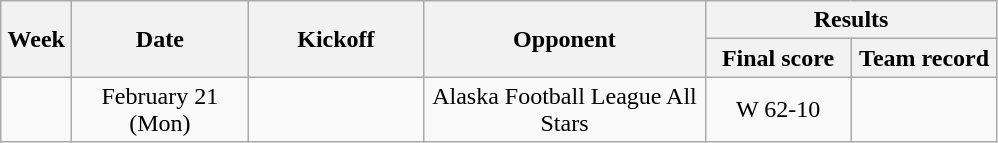<table class="wikitable">
<tr>
<th rowspan="2" style="width:40px;">Week</th>
<th rowspan="2" style="width:110px;">Date</th>
<th rowspan="2" style="width:110px;">Kickoff</th>
<th rowspan="2" style="width:180px;">Opponent</th>
<th colspan="2" style="width:180px;">Results</th>
</tr>
<tr>
<th style="width:90px;">Final score</th>
<th style="width:90px;">Team record</th>
</tr>
<tr style="text-align:center;">
<td style="text-align:center;"></td>
<td>February 21 (Mon)</td>
<td style="text-align:center;"></td>
<td>Alaska Football League All Stars</td>
<td>W 62-10</td>
<td style="text-align:center;"></td>
</tr>
</table>
